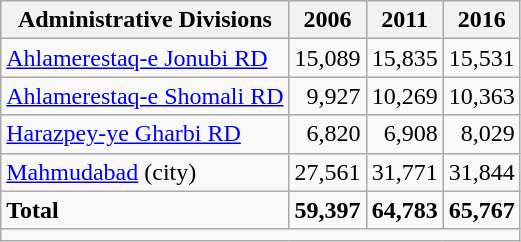<table class="wikitable">
<tr>
<th>Administrative Divisions</th>
<th>2006</th>
<th>2011</th>
<th>2016</th>
</tr>
<tr>
<td><a href='#'>Ahlamerestaq-e Jonubi RD</a></td>
<td style="text-align: right;">15,089</td>
<td style="text-align: right;">15,835</td>
<td style="text-align: right;">15,531</td>
</tr>
<tr>
<td><a href='#'>Ahlamerestaq-e Shomali RD</a></td>
<td style="text-align: right;">9,927</td>
<td style="text-align: right;">10,269</td>
<td style="text-align: right;">10,363</td>
</tr>
<tr>
<td><a href='#'>Harazpey-ye Gharbi RD</a></td>
<td style="text-align: right;">6,820</td>
<td style="text-align: right;">6,908</td>
<td style="text-align: right;">8,029</td>
</tr>
<tr>
<td><a href='#'>Mahmudabad</a> (city)</td>
<td style="text-align: right;">27,561</td>
<td style="text-align: right;">31,771</td>
<td style="text-align: right;">31,844</td>
</tr>
<tr>
<td><strong>Total</strong></td>
<td style="text-align: right;"><strong>59,397</strong></td>
<td style="text-align: right;"><strong>64,783</strong></td>
<td style="text-align: right;"><strong>65,767</strong></td>
</tr>
<tr>
<td colspan=4></td>
</tr>
</table>
